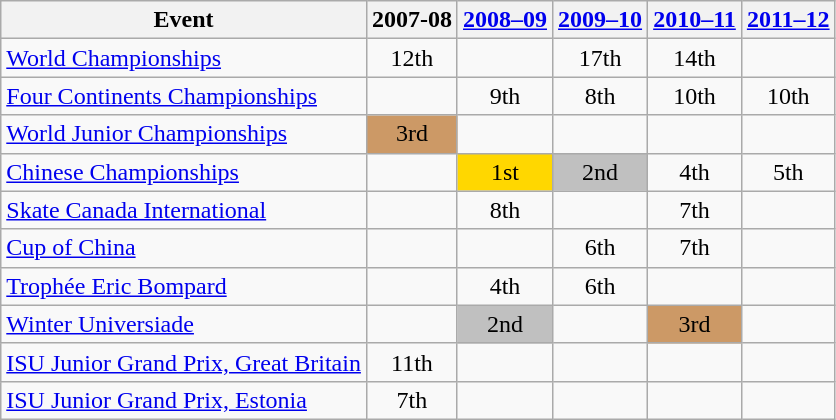<table class="wikitable" style="text-align:center">
<tr>
<th>Event</th>
<th>2007-08</th>
<th><a href='#'>2008–09</a></th>
<th><a href='#'>2009–10</a></th>
<th><a href='#'>2010–11</a></th>
<th><a href='#'>2011–12</a></th>
</tr>
<tr>
<td align=left><a href='#'>World Championships</a></td>
<td>12th</td>
<td></td>
<td>17th</td>
<td>14th</td>
<td></td>
</tr>
<tr>
<td align=left><a href='#'>Four Continents Championships</a></td>
<td></td>
<td>9th</td>
<td>8th</td>
<td>10th</td>
<td>10th</td>
</tr>
<tr>
<td align=left><a href='#'>World Junior Championships</a></td>
<td bgcolor=cc9966>3rd</td>
<td></td>
<td></td>
<td></td>
<td></td>
</tr>
<tr>
<td align=left><a href='#'>Chinese Championships</a></td>
<td></td>
<td bgcolor=gold>1st</td>
<td bgcolor=silver>2nd</td>
<td>4th</td>
<td>5th</td>
</tr>
<tr>
<td align=left><a href='#'>Skate Canada International</a></td>
<td></td>
<td>8th</td>
<td></td>
<td>7th</td>
<td></td>
</tr>
<tr>
<td align=left><a href='#'>Cup of China</a></td>
<td></td>
<td></td>
<td>6th</td>
<td>7th</td>
<td></td>
</tr>
<tr>
<td align=left><a href='#'>Trophée Eric Bompard</a></td>
<td></td>
<td>4th</td>
<td>6th</td>
<td></td>
<td></td>
</tr>
<tr>
<td align=left><a href='#'>Winter Universiade</a></td>
<td></td>
<td bgcolor=silver>2nd</td>
<td></td>
<td bgcolor=cc9966>3rd</td>
<td></td>
</tr>
<tr>
<td align=left><a href='#'>ISU Junior Grand Prix, Great Britain</a></td>
<td>11th</td>
<td></td>
<td></td>
<td></td>
<td></td>
</tr>
<tr>
<td align=left><a href='#'>ISU Junior Grand Prix, Estonia</a></td>
<td>7th</td>
<td></td>
<td></td>
<td></td>
<td></td>
</tr>
</table>
